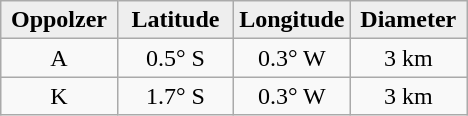<table class="wikitable">
<tr>
<th width="25%" style="background:#eeeeee;">Oppolzer</th>
<th width="25%" style="background:#eeeeee;">Latitude</th>
<th width="25%" style="background:#eeeeee;">Longitude</th>
<th width="25%" style="background:#eeeeee;">Diameter</th>
</tr>
<tr>
<td align="center">A</td>
<td align="center">0.5° S</td>
<td align="center">0.3° W</td>
<td align="center">3 km</td>
</tr>
<tr>
<td align="center">K</td>
<td align="center">1.7° S</td>
<td align="center">0.3° W</td>
<td align="center">3 km</td>
</tr>
</table>
